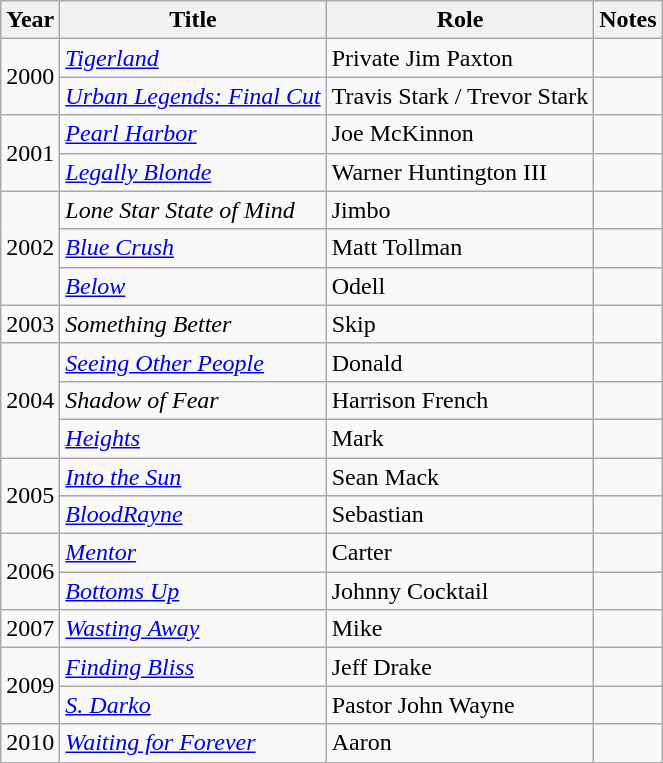<table class="wikitable sortable">
<tr>
<th>Year</th>
<th>Title</th>
<th>Role</th>
<th class="unsortable">Notes</th>
</tr>
<tr>
<td rowspan="2">2000</td>
<td><em><a href='#'>Tigerland</a></em></td>
<td>Private Jim Paxton</td>
<td></td>
</tr>
<tr>
<td><em><a href='#'>Urban Legends: Final Cut</a></em></td>
<td>Travis Stark / Trevor Stark</td>
<td></td>
</tr>
<tr>
<td rowspan="2">2001</td>
<td><em><a href='#'>Pearl Harbor</a></em></td>
<td>Joe McKinnon</td>
<td></td>
</tr>
<tr>
<td><em><a href='#'>Legally Blonde</a></em></td>
<td>Warner Huntington III</td>
<td></td>
</tr>
<tr>
<td rowspan="3">2002</td>
<td><em>Lone Star State of Mind</em></td>
<td>Jimbo</td>
<td></td>
</tr>
<tr>
<td><em><a href='#'>Blue Crush</a></em></td>
<td>Matt Tollman</td>
<td></td>
</tr>
<tr>
<td><em><a href='#'>Below</a></em></td>
<td>Odell</td>
<td></td>
</tr>
<tr>
<td>2003</td>
<td><em>Something Better</em></td>
<td>Skip</td>
<td></td>
</tr>
<tr>
<td rowspan="3">2004</td>
<td><em><a href='#'>Seeing Other People</a></em></td>
<td>Donald</td>
<td></td>
</tr>
<tr>
<td><em>Shadow of Fear</em></td>
<td>Harrison French</td>
<td></td>
</tr>
<tr>
<td><em><a href='#'>Heights</a></em></td>
<td>Mark</td>
<td></td>
</tr>
<tr>
<td rowspan="2">2005</td>
<td><em><a href='#'>Into the Sun</a></em></td>
<td>Sean Mack</td>
<td></td>
</tr>
<tr>
<td><em><a href='#'>BloodRayne</a></em></td>
<td>Sebastian</td>
<td></td>
</tr>
<tr>
<td rowspan="2">2006</td>
<td><em><a href='#'>Mentor</a></em></td>
<td>Carter</td>
<td></td>
</tr>
<tr>
<td><em><a href='#'>Bottoms Up</a></em></td>
<td>Johnny Cocktail</td>
<td></td>
</tr>
<tr>
<td>2007</td>
<td><em><a href='#'>Wasting Away</a></em></td>
<td>Mike</td>
<td></td>
</tr>
<tr>
<td rowspan="2">2009</td>
<td><em><a href='#'>Finding Bliss</a></em></td>
<td>Jeff Drake</td>
<td></td>
</tr>
<tr>
<td><em><a href='#'>S. Darko</a></em></td>
<td>Pastor John Wayne</td>
<td></td>
</tr>
<tr>
<td>2010</td>
<td><em><a href='#'>Waiting for Forever</a></em></td>
<td>Aaron</td>
<td></td>
</tr>
</table>
